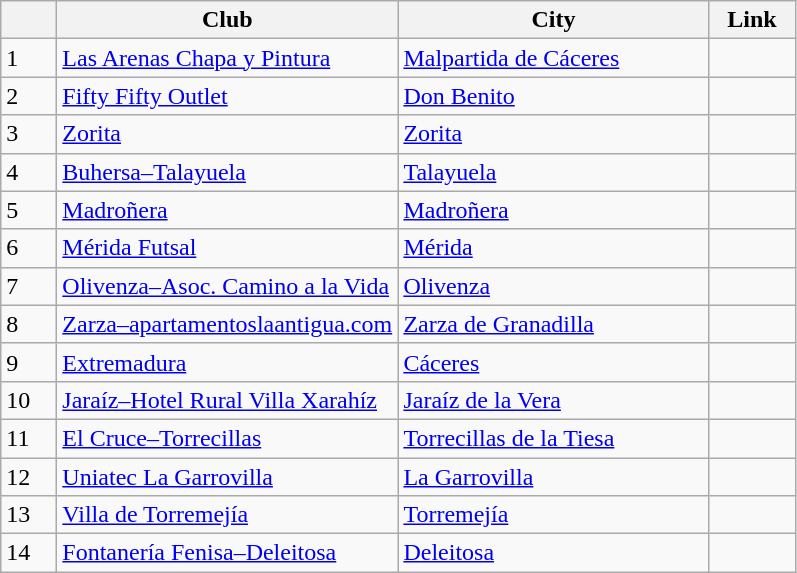<table class="wikitable sortable">
<tr>
<th width=30></th>
<th width=220>Club</th>
<th width=200>City</th>
<th width=50>Link</th>
</tr>
<tr>
<td>1</td>
<td><a href='#'>Las Arenas Chapa y Pintura</a></td>
<td><a href='#'>Malpartida de Cáceres</a></td>
<td></td>
</tr>
<tr>
<td>2</td>
<td><a href='#'>Fifty Fifty Outlet</a></td>
<td><a href='#'>Don Benito</a></td>
<td></td>
</tr>
<tr>
<td>3</td>
<td><a href='#'>Zorita</a></td>
<td><a href='#'>Zorita</a></td>
<td></td>
</tr>
<tr>
<td>4</td>
<td><a href='#'>Buhersa–Talayuela</a></td>
<td><a href='#'>Talayuela</a></td>
<td></td>
</tr>
<tr>
<td>5</td>
<td><a href='#'>Madroñera</a></td>
<td><a href='#'>Madroñera</a></td>
<td></td>
</tr>
<tr>
<td>6</td>
<td><a href='#'>Mérida Futsal</a></td>
<td><a href='#'>Mérida</a></td>
<td></td>
</tr>
<tr>
<td>7</td>
<td><a href='#'>Olivenza–Asoc. Camino a la Vida</a></td>
<td><a href='#'>Olivenza</a></td>
<td></td>
</tr>
<tr>
<td>8</td>
<td><a href='#'>Zarza–apartamentoslaantigua.com</a></td>
<td><a href='#'>Zarza de Granadilla</a></td>
<td></td>
</tr>
<tr>
<td>9</td>
<td><a href='#'>Extremadura</a></td>
<td><a href='#'>Cáceres</a></td>
<td></td>
</tr>
<tr>
<td>10</td>
<td><a href='#'>Jaraíz–Hotel Rural Villa Xarahíz</a></td>
<td><a href='#'>Jaraíz de la Vera</a></td>
<td></td>
</tr>
<tr>
<td>11</td>
<td><a href='#'>El Cruce–Torrecillas</a></td>
<td><a href='#'>Torrecillas de la Tiesa</a></td>
<td></td>
</tr>
<tr>
<td>12</td>
<td><a href='#'>Uniatec La Garrovilla</a></td>
<td><a href='#'>La Garrovilla</a></td>
<td></td>
</tr>
<tr>
<td>13</td>
<td><a href='#'>Villa de Torremejía</a></td>
<td><a href='#'>Torremejía</a></td>
<td></td>
</tr>
<tr>
<td>14</td>
<td><a href='#'>Fontanería Fenisa–Deleitosa</a></td>
<td><a href='#'>Deleitosa</a></td>
<td></td>
</tr>
</table>
